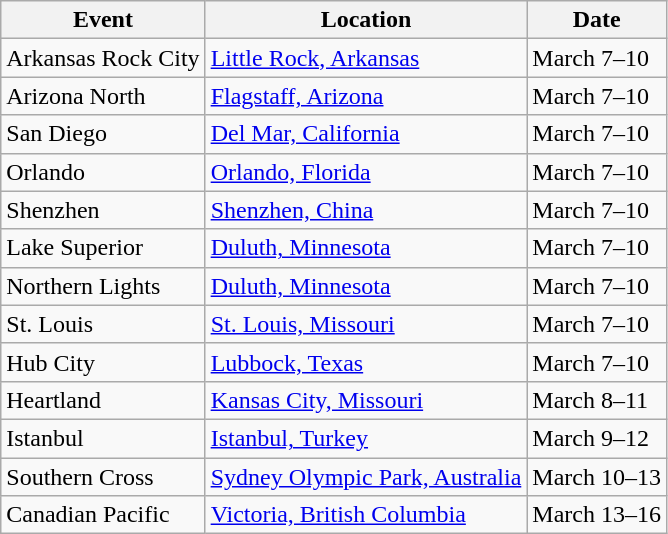<table class="wikitable">
<tr>
<th>Event</th>
<th>Location</th>
<th>Date</th>
</tr>
<tr>
<td>Arkansas Rock City</td>
<td><a href='#'>Little Rock, Arkansas</a></td>
<td>March 7–10</td>
</tr>
<tr>
<td>Arizona North</td>
<td><a href='#'>Flagstaff, Arizona</a></td>
<td>March 7–10</td>
</tr>
<tr>
<td>San Diego</td>
<td><a href='#'>Del Mar, California</a></td>
<td>March 7–10</td>
</tr>
<tr>
<td>Orlando</td>
<td><a href='#'>Orlando, Florida</a></td>
<td>March 7–10</td>
</tr>
<tr>
<td>Shenzhen</td>
<td><a href='#'>Shenzhen, China</a></td>
<td>March 7–10</td>
</tr>
<tr>
<td>Lake Superior</td>
<td><a href='#'>Duluth, Minnesota</a></td>
<td>March 7–10</td>
</tr>
<tr>
<td>Northern Lights</td>
<td><a href='#'>Duluth, Minnesota</a></td>
<td>March 7–10</td>
</tr>
<tr>
<td>St. Louis</td>
<td><a href='#'>St. Louis, Missouri</a></td>
<td>March 7–10</td>
</tr>
<tr>
<td>Hub City</td>
<td><a href='#'>Lubbock, Texas</a></td>
<td>March 7–10</td>
</tr>
<tr>
<td>Heartland</td>
<td><a href='#'>Kansas City, Missouri</a></td>
<td>March 8–11</td>
</tr>
<tr>
<td>Istanbul</td>
<td><a href='#'>Istanbul, Turkey</a></td>
<td>March 9–12</td>
</tr>
<tr>
<td>Southern Cross</td>
<td><a href='#'>Sydney Olympic Park, Australia</a></td>
<td>March 10–13</td>
</tr>
<tr>
<td>Canadian Pacific</td>
<td><a href='#'>Victoria, British Columbia</a></td>
<td>March 13–16</td>
</tr>
</table>
